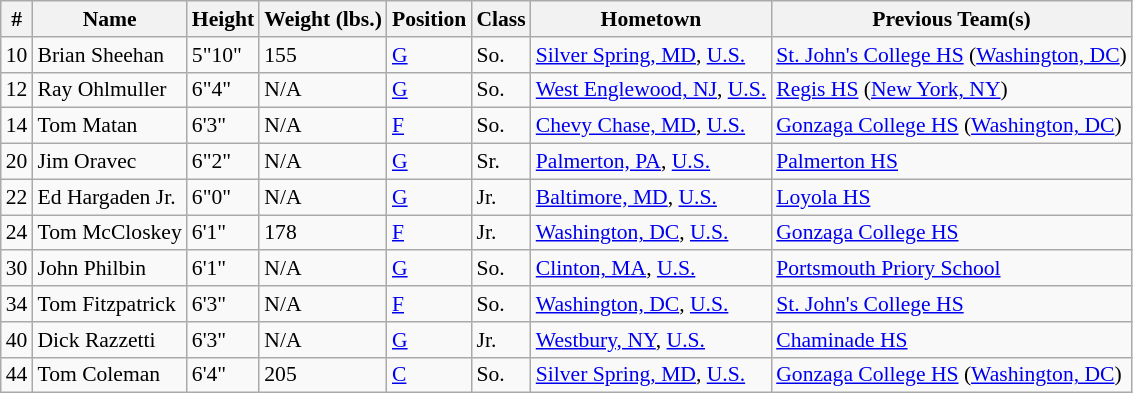<table class="wikitable" style="font-size: 90%">
<tr>
<th>#</th>
<th>Name</th>
<th>Height</th>
<th>Weight (lbs.)</th>
<th>Position</th>
<th>Class</th>
<th>Hometown</th>
<th>Previous Team(s)</th>
</tr>
<tr>
<td>10</td>
<td>Brian Sheehan</td>
<td>5"10"</td>
<td>155</td>
<td><a href='#'>G</a></td>
<td>So.</td>
<td><a href='#'>Silver Spring, MD</a>, <a href='#'>U.S.</a></td>
<td><a href='#'>St. John's College HS</a> (<a href='#'>Washington, DC</a>)</td>
</tr>
<tr>
<td>12</td>
<td>Ray Ohlmuller</td>
<td>6"4"</td>
<td>N/A</td>
<td><a href='#'>G</a></td>
<td>So.</td>
<td><a href='#'>West Englewood, NJ</a>, <a href='#'>U.S.</a></td>
<td><a href='#'>Regis HS</a> (<a href='#'>New York, NY</a>)</td>
</tr>
<tr>
<td>14</td>
<td>Tom Matan</td>
<td>6'3"</td>
<td>N/A</td>
<td><a href='#'>F</a></td>
<td>So.</td>
<td><a href='#'>Chevy Chase, MD</a>, <a href='#'>U.S.</a></td>
<td><a href='#'>Gonzaga College HS</a> (<a href='#'>Washington, DC</a>)</td>
</tr>
<tr>
<td>20</td>
<td>Jim Oravec</td>
<td>6"2"</td>
<td>N/A</td>
<td><a href='#'>G</a></td>
<td>Sr.</td>
<td><a href='#'>Palmerton, PA</a>, <a href='#'>U.S.</a></td>
<td><a href='#'>Palmerton HS</a></td>
</tr>
<tr>
<td>22</td>
<td>Ed Hargaden Jr.</td>
<td>6"0"</td>
<td>N/A</td>
<td><a href='#'>G</a></td>
<td>Jr.</td>
<td><a href='#'>Baltimore, MD</a>, <a href='#'>U.S.</a></td>
<td><a href='#'>Loyola HS</a></td>
</tr>
<tr>
<td>24</td>
<td>Tom McCloskey</td>
<td>6'1"</td>
<td>178</td>
<td><a href='#'>F</a></td>
<td>Jr.</td>
<td><a href='#'>Washington, DC</a>, <a href='#'>U.S.</a></td>
<td><a href='#'>Gonzaga College HS</a></td>
</tr>
<tr>
<td>30</td>
<td>John Philbin</td>
<td>6'1"</td>
<td>N/A</td>
<td><a href='#'>G</a></td>
<td>So.</td>
<td><a href='#'>Clinton, MA</a>, <a href='#'>U.S.</a></td>
<td><a href='#'>Portsmouth Priory School</a></td>
</tr>
<tr>
<td>34</td>
<td>Tom Fitzpatrick</td>
<td>6'3"</td>
<td>N/A</td>
<td><a href='#'>F</a></td>
<td>So.</td>
<td><a href='#'>Washington, DC</a>, <a href='#'>U.S.</a></td>
<td><a href='#'>St. John's College HS</a></td>
</tr>
<tr>
<td>40</td>
<td>Dick Razzetti</td>
<td>6'3"</td>
<td>N/A</td>
<td><a href='#'>G</a></td>
<td>Jr.</td>
<td><a href='#'>Westbury, NY</a>, <a href='#'>U.S.</a></td>
<td><a href='#'>Chaminade HS</a></td>
</tr>
<tr>
<td>44</td>
<td>Tom Coleman</td>
<td>6'4"</td>
<td>205</td>
<td><a href='#'>C</a></td>
<td>So.</td>
<td><a href='#'>Silver Spring, MD</a>, <a href='#'>U.S.</a></td>
<td><a href='#'>Gonzaga College HS</a> (<a href='#'>Washington, DC</a>)</td>
</tr>
</table>
